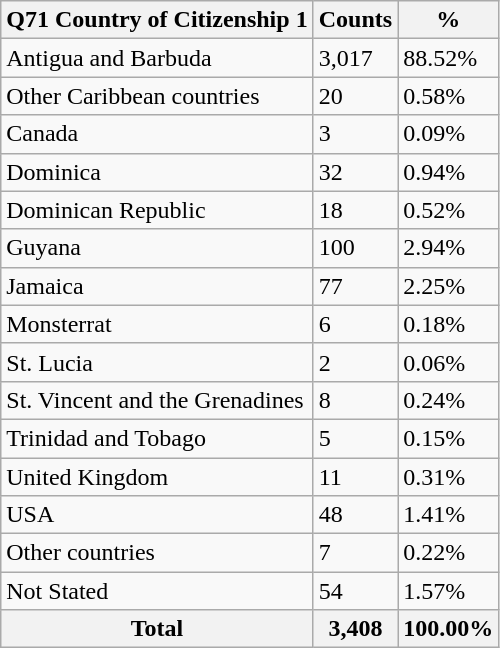<table class="wikitable sortable">
<tr>
<th>Q71 Country of Citizenship 1</th>
<th>Counts</th>
<th>%</th>
</tr>
<tr>
<td>Antigua and Barbuda</td>
<td>3,017</td>
<td>88.52%</td>
</tr>
<tr>
<td>Other Caribbean countries</td>
<td>20</td>
<td>0.58%</td>
</tr>
<tr>
<td>Canada</td>
<td>3</td>
<td>0.09%</td>
</tr>
<tr>
<td>Dominica</td>
<td>32</td>
<td>0.94%</td>
</tr>
<tr>
<td>Dominican Republic</td>
<td>18</td>
<td>0.52%</td>
</tr>
<tr>
<td>Guyana</td>
<td>100</td>
<td>2.94%</td>
</tr>
<tr>
<td>Jamaica</td>
<td>77</td>
<td>2.25%</td>
</tr>
<tr>
<td>Monsterrat</td>
<td>6</td>
<td>0.18%</td>
</tr>
<tr>
<td>St. Lucia</td>
<td>2</td>
<td>0.06%</td>
</tr>
<tr>
<td>St. Vincent and the Grenadines</td>
<td>8</td>
<td>0.24%</td>
</tr>
<tr>
<td>Trinidad and Tobago</td>
<td>5</td>
<td>0.15%</td>
</tr>
<tr>
<td>United Kingdom</td>
<td>11</td>
<td>0.31%</td>
</tr>
<tr>
<td>USA</td>
<td>48</td>
<td>1.41%</td>
</tr>
<tr>
<td>Other countries</td>
<td>7</td>
<td>0.22%</td>
</tr>
<tr>
<td>Not Stated</td>
<td>54</td>
<td>1.57%</td>
</tr>
<tr>
<th>Total</th>
<th>3,408</th>
<th>100.00%</th>
</tr>
</table>
